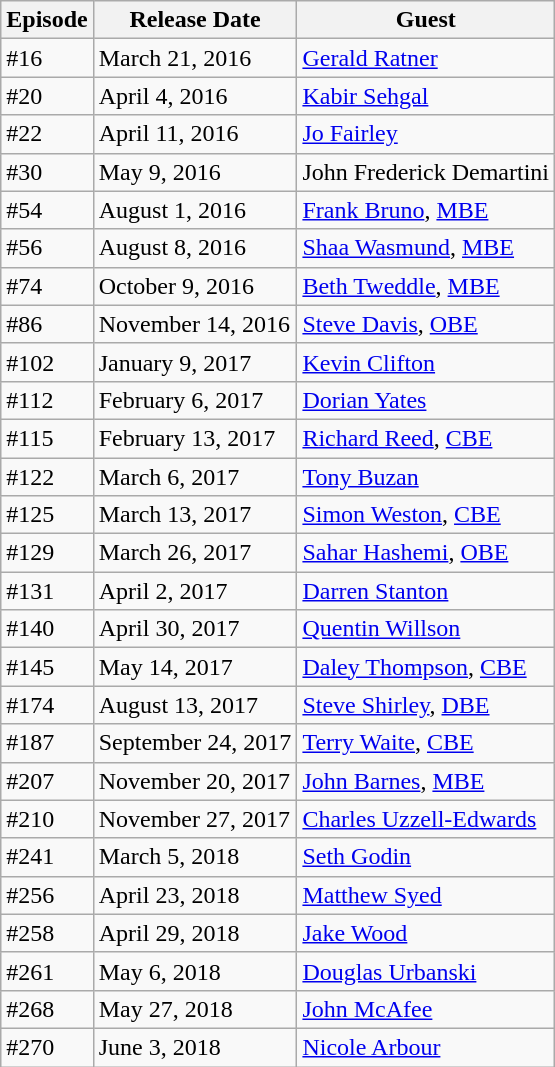<table class="wikitable">
<tr>
<th scope="col" style="white-space: nowrap;">Episode</th>
<th scope="col" style="white-space: nowrap;">Release Date</th>
<th scope="col" style="white-space: nowrap;">Guest</th>
</tr>
<tr>
<td>#16</td>
<td>March 21, 2016</td>
<td><a href='#'>Gerald Ratner</a></td>
</tr>
<tr>
<td>#20</td>
<td>April 4, 2016</td>
<td><a href='#'>Kabir Sehgal</a></td>
</tr>
<tr>
<td>#22</td>
<td>April 11, 2016</td>
<td><a href='#'>Jo Fairley</a></td>
</tr>
<tr>
<td>#30</td>
<td>May 9, 2016</td>
<td>John Frederick Demartini</td>
</tr>
<tr>
<td>#54</td>
<td>August 1, 2016</td>
<td><a href='#'>Frank Bruno</a>, <a href='#'>MBE</a></td>
</tr>
<tr>
<td>#56</td>
<td>August 8, 2016</td>
<td><a href='#'>Shaa Wasmund</a>, <a href='#'>MBE</a></td>
</tr>
<tr>
<td>#74</td>
<td>October 9, 2016</td>
<td><a href='#'>Beth Tweddle</a>, <a href='#'>MBE</a></td>
</tr>
<tr>
<td>#86</td>
<td>November 14, 2016</td>
<td><a href='#'>Steve Davis</a>, <a href='#'>OBE</a></td>
</tr>
<tr>
<td>#102</td>
<td>January 9, 2017</td>
<td><a href='#'>Kevin Clifton</a></td>
</tr>
<tr>
<td>#112</td>
<td>February 6, 2017</td>
<td><a href='#'>Dorian Yates</a></td>
</tr>
<tr>
<td>#115</td>
<td>February 13, 2017</td>
<td><a href='#'>Richard Reed</a>, <a href='#'>CBE</a></td>
</tr>
<tr>
<td>#122</td>
<td>March 6, 2017</td>
<td><a href='#'>Tony Buzan</a></td>
</tr>
<tr>
<td>#125</td>
<td>March 13, 2017</td>
<td><a href='#'>Simon Weston</a>, <a href='#'>CBE</a></td>
</tr>
<tr>
<td>#129</td>
<td>March 26, 2017</td>
<td><a href='#'>Sahar Hashemi</a>, <a href='#'>OBE</a></td>
</tr>
<tr>
<td>#131</td>
<td>April 2, 2017</td>
<td><a href='#'>Darren Stanton</a></td>
</tr>
<tr>
<td>#140</td>
<td>April 30, 2017</td>
<td><a href='#'>Quentin Willson</a></td>
</tr>
<tr>
<td>#145</td>
<td>May 14, 2017</td>
<td><a href='#'>Daley Thompson</a>, <a href='#'>CBE</a></td>
</tr>
<tr>
<td>#174</td>
<td>August 13, 2017</td>
<td><a href='#'>Steve Shirley</a>, <a href='#'>DBE</a></td>
</tr>
<tr>
<td>#187</td>
<td>September 24, 2017</td>
<td><a href='#'>Terry Waite</a>, <a href='#'>CBE</a></td>
</tr>
<tr>
<td>#207</td>
<td>November 20, 2017</td>
<td><a href='#'>John Barnes</a>, <a href='#'>MBE</a></td>
</tr>
<tr>
<td>#210</td>
<td>November 27, 2017</td>
<td><a href='#'>Charles Uzzell-Edwards</a></td>
</tr>
<tr>
<td>#241</td>
<td>March 5, 2018</td>
<td><a href='#'>Seth Godin</a></td>
</tr>
<tr>
<td>#256</td>
<td>April 23, 2018</td>
<td><a href='#'>Matthew Syed</a></td>
</tr>
<tr>
<td>#258</td>
<td>April 29, 2018</td>
<td><a href='#'>Jake Wood</a></td>
</tr>
<tr>
<td>#261</td>
<td>May 6, 2018</td>
<td><a href='#'>Douglas Urbanski</a></td>
</tr>
<tr>
<td>#268</td>
<td>May 27, 2018</td>
<td><a href='#'>John McAfee</a></td>
</tr>
<tr>
<td>#270</td>
<td>June 3, 2018</td>
<td><a href='#'>Nicole Arbour</a></td>
</tr>
</table>
